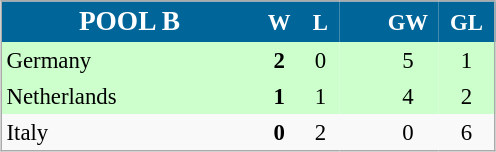<table align=center cellpadding="3" cellspacing="0" style="background: #f9f9f9; border: 1px #aaa solid; border-collapse: collapse; font-size: 95%;" width=330>
<tr bgcolor=#006699 style="color:white;">
<th width=34% style=font-size:120%><strong>POOL B</strong></th>
<th width=5%>W</th>
<th width=5%>L</th>
<th width=5%></th>
<th width=5%>GW</th>
<th width=5%>GL</th>
</tr>
<tr align=center bgcolor=#ccffcc>
<td align=left> Germany</td>
<td><strong>2</strong></td>
<td>0</td>
<td></td>
<td>5</td>
<td>1</td>
</tr>
<tr align=center bgcolor=#ccffcc>
<td align=left> Netherlands</td>
<td><strong>1</strong></td>
<td>1</td>
<td></td>
<td>4</td>
<td>2</td>
</tr>
<tr align=center>
<td align=left> Italy</td>
<td><strong>0</strong></td>
<td>2</td>
<td></td>
<td>0</td>
<td>6</td>
</tr>
</table>
